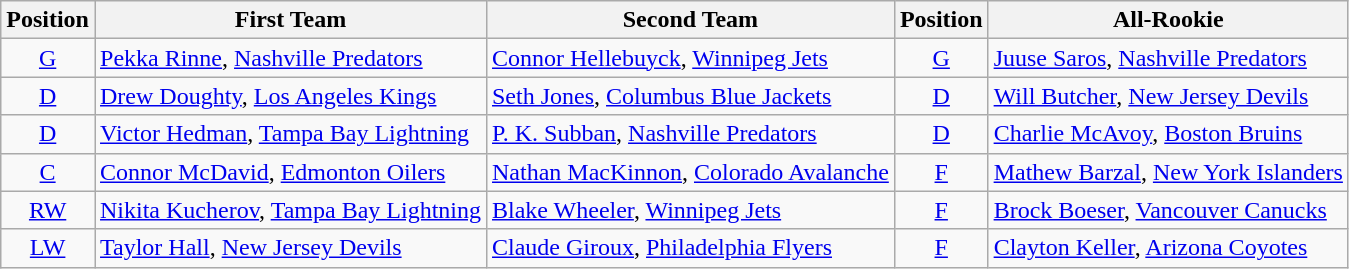<table class="wikitable">
<tr>
<th>Position</th>
<th>First Team</th>
<th>Second Team</th>
<th>Position</th>
<th>All-Rookie</th>
</tr>
<tr>
<td style="text-align:center;"><a href='#'>G</a></td>
<td><a href='#'>Pekka Rinne</a>, <a href='#'>Nashville Predators</a></td>
<td><a href='#'>Connor Hellebuyck</a>, <a href='#'>Winnipeg Jets</a></td>
<td style="text-align:center;"><a href='#'>G</a></td>
<td><a href='#'>Juuse Saros</a>, <a href='#'>Nashville Predators</a></td>
</tr>
<tr>
<td style="text-align:center;"><a href='#'>D</a></td>
<td><a href='#'>Drew Doughty</a>, <a href='#'>Los Angeles Kings</a></td>
<td><a href='#'>Seth Jones</a>, <a href='#'>Columbus Blue Jackets</a></td>
<td style="text-align:center;"><a href='#'>D</a></td>
<td><a href='#'>Will Butcher</a>, <a href='#'>New Jersey Devils</a></td>
</tr>
<tr>
<td style="text-align:center;"><a href='#'>D</a></td>
<td><a href='#'>Victor Hedman</a>, <a href='#'>Tampa Bay Lightning</a></td>
<td><a href='#'>P. K. Subban</a>, <a href='#'>Nashville Predators</a></td>
<td style="text-align:center;"><a href='#'>D</a></td>
<td><a href='#'>Charlie McAvoy</a>, <a href='#'>Boston Bruins</a></td>
</tr>
<tr>
<td style="text-align:center;"><a href='#'>C</a></td>
<td><a href='#'>Connor McDavid</a>, <a href='#'>Edmonton Oilers</a></td>
<td><a href='#'>Nathan MacKinnon</a>, <a href='#'>Colorado Avalanche</a></td>
<td style="text-align:center;"><a href='#'>F</a></td>
<td><a href='#'>Mathew Barzal</a>, <a href='#'>New York Islanders</a></td>
</tr>
<tr>
<td style="text-align:center;"><a href='#'>RW</a></td>
<td><a href='#'>Nikita Kucherov</a>, <a href='#'>Tampa Bay Lightning</a></td>
<td><a href='#'>Blake Wheeler</a>, <a href='#'>Winnipeg Jets</a></td>
<td style="text-align:center;"><a href='#'>F</a></td>
<td><a href='#'>Brock Boeser</a>, <a href='#'>Vancouver Canucks</a></td>
</tr>
<tr>
<td style="text-align:center;"><a href='#'>LW</a></td>
<td><a href='#'>Taylor Hall</a>, <a href='#'>New Jersey Devils</a></td>
<td><a href='#'>Claude Giroux</a>, <a href='#'>Philadelphia Flyers</a></td>
<td style="text-align:center;"><a href='#'>F</a></td>
<td><a href='#'>Clayton Keller</a>, <a href='#'>Arizona Coyotes</a></td>
</tr>
</table>
